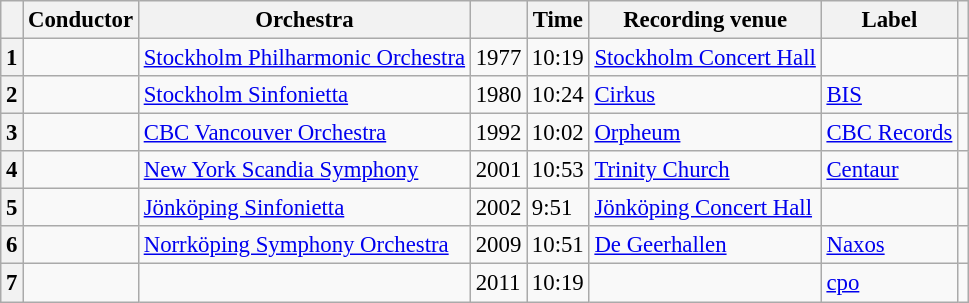<table class="wikitable sortable" style="margin-right:0; font-size:95%">
<tr>
<th scope="col"></th>
<th scope="col">Conductor</th>
<th scope="col">Orchestra</th>
<th scope="col"></th>
<th scope="col">Time</th>
<th scope="col">Recording venue</th>
<th scope="col">Label</th>
<th scope="col"class="unsortable"></th>
</tr>
<tr>
<th scope="row">1</th>
<td></td>
<td><a href='#'>Stockholm Philharmonic Orchestra</a></td>
<td>1977</td>
<td>10:19</td>
<td><a href='#'>Stockholm Concert Hall</a></td>
<td></td>
<td></td>
</tr>
<tr>
<th scope="row">2</th>
<td></td>
<td><a href='#'>Stockholm Sinfonietta</a></td>
<td>1980</td>
<td>10:24</td>
<td><a href='#'>Cirkus</a></td>
<td><a href='#'>BIS</a></td>
<td></td>
</tr>
<tr>
<th scope="row">3</th>
<td></td>
<td><a href='#'>CBC Vancouver Orchestra</a></td>
<td>1992</td>
<td>10:02</td>
<td><a href='#'>Orpheum</a></td>
<td><a href='#'>CBC Records</a></td>
<td></td>
</tr>
<tr>
<th scope="row">4</th>
<td></td>
<td><a href='#'>New York Scandia Symphony</a></td>
<td>2001</td>
<td>10:53</td>
<td><a href='#'>Trinity Church</a></td>
<td><a href='#'>Centaur</a></td>
<td></td>
</tr>
<tr>
<th scope="row">5</th>
<td></td>
<td><a href='#'>Jönköping Sinfonietta</a></td>
<td>2002</td>
<td>9:51</td>
<td><a href='#'>Jönköping Concert Hall</a></td>
<td></td>
<td></td>
</tr>
<tr>
<th scope="row">6</th>
<td></td>
<td><a href='#'>Norrköping Symphony Orchestra</a></td>
<td>2009</td>
<td>10:51</td>
<td><a href='#'>De Geerhallen</a></td>
<td><a href='#'>Naxos</a></td>
<td></td>
</tr>
<tr>
<th scope="row">7</th>
<td></td>
<td></td>
<td>2011</td>
<td>10:19</td>
<td></td>
<td><a href='#'>cpo</a></td>
<td></td>
</tr>
</table>
